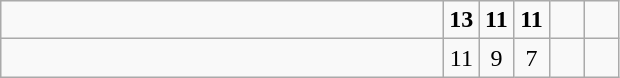<table class="wikitable">
<tr>
<td style="width:18em"><strong> </strong></td>
<td align=center style="width:1em"><strong>13</strong></td>
<td align=center style="width:1em"><strong>11</strong></td>
<td align=center style="width:1em"><strong>11</strong></td>
<td align=center style="width:1em"></td>
<td align=center style="width:1em"></td>
</tr>
<tr>
<td style="width:18em"></td>
<td align=center style="width:1em">11</td>
<td align=center style="width:1em">9</td>
<td align=center style="width:1em">7</td>
<td align=center style="width:1em"></td>
<td align=center style="width:1em"></td>
</tr>
</table>
